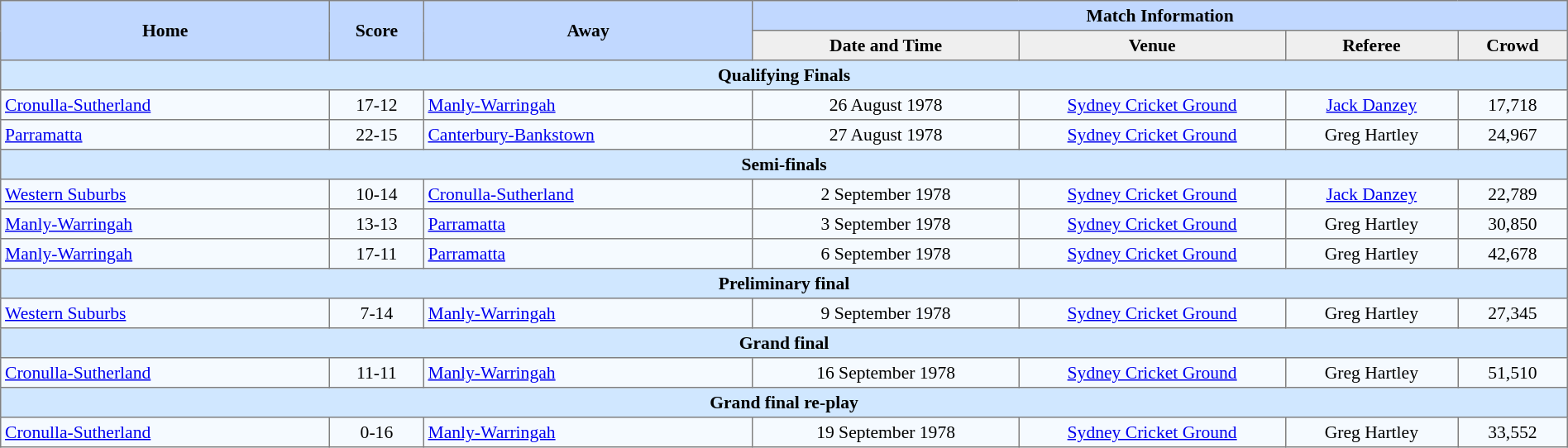<table border=1 style="border-collapse:collapse; font-size:90%; text-align:center;" cellpadding=3 cellspacing=0 width=100%>
<tr bgcolor=#C1D8FF>
<th rowspan=2 width=21%>Home</th>
<th rowspan=2 width=6%>Score</th>
<th rowspan=2 width=21%>Away</th>
<th colspan=6>Match Information</th>
</tr>
<tr bgcolor=#EFEFEF>
<th width=17%>Date and Time</th>
<th width=17%>Venue</th>
<th width=11%>Referee</th>
<th width=7%>Crowd</th>
</tr>
<tr bgcolor="#D0E7FF">
<td colspan=7><strong>Qualifying Finals</strong></td>
</tr>
<tr bgcolor=#F5FAFF>
<td align=left> <a href='#'>Cronulla-Sutherland</a></td>
<td>17-12</td>
<td align=left> <a href='#'>Manly-Warringah</a></td>
<td>26 August 1978</td>
<td><a href='#'>Sydney Cricket Ground</a></td>
<td><a href='#'>Jack Danzey</a></td>
<td>17,718</td>
</tr>
<tr bgcolor=#F5FAFF>
<td align=left> <a href='#'>Parramatta</a></td>
<td>22-15</td>
<td align=left> <a href='#'>Canterbury-Bankstown</a></td>
<td>27 August 1978</td>
<td><a href='#'>Sydney Cricket Ground</a></td>
<td>Greg Hartley</td>
<td>24,967</td>
</tr>
<tr bgcolor="#D0E7FF">
<td colspan=7><strong>Semi-finals</strong></td>
</tr>
<tr bgcolor=#F5FAFF>
<td align=left> <a href='#'>Western Suburbs</a></td>
<td>10-14</td>
<td align=left> <a href='#'>Cronulla-Sutherland</a></td>
<td>2 September 1978</td>
<td><a href='#'>Sydney Cricket Ground</a></td>
<td><a href='#'>Jack Danzey</a></td>
<td>22,789</td>
</tr>
<tr bgcolor=#F5FAFF>
<td align=left> <a href='#'>Manly-Warringah</a></td>
<td>13-13</td>
<td align=left> <a href='#'>Parramatta</a></td>
<td>3 September 1978</td>
<td><a href='#'>Sydney Cricket Ground</a></td>
<td>Greg Hartley</td>
<td>30,850</td>
</tr>
<tr bgcolor=#F5FAFF>
<td align=left> <a href='#'>Manly-Warringah</a></td>
<td>17-11</td>
<td align=left> <a href='#'>Parramatta</a></td>
<td>6 September 1978</td>
<td><a href='#'>Sydney Cricket Ground</a></td>
<td>Greg Hartley</td>
<td>42,678</td>
</tr>
<tr bgcolor="#D0E7FF">
<td colspan=7><strong>Preliminary final</strong></td>
</tr>
<tr bgcolor=#F5FAFF>
<td align=left> <a href='#'>Western Suburbs</a></td>
<td>7-14</td>
<td align=left> <a href='#'>Manly-Warringah</a></td>
<td>9 September 1978</td>
<td><a href='#'>Sydney Cricket Ground</a></td>
<td>Greg Hartley</td>
<td>27,345</td>
</tr>
<tr bgcolor="#D0E7FF">
<td colspan=7><strong>Grand final</strong></td>
</tr>
<tr bgcolor=#F5FAFF>
<td align=left> <a href='#'>Cronulla-Sutherland</a></td>
<td>11-11</td>
<td align=left> <a href='#'>Manly-Warringah</a></td>
<td>16 September 1978</td>
<td><a href='#'>Sydney Cricket Ground</a></td>
<td>Greg Hartley</td>
<td>51,510</td>
</tr>
<tr bgcolor="#D0E7FF">
<td colspan=7><strong>Grand final re-play</strong></td>
</tr>
<tr bgcolor=#F5FAFF>
<td align=left> <a href='#'>Cronulla-Sutherland</a></td>
<td>0-16</td>
<td align=left> <a href='#'>Manly-Warringah</a></td>
<td>19 September 1978</td>
<td><a href='#'>Sydney Cricket Ground</a></td>
<td>Greg Hartley</td>
<td>33,552</td>
</tr>
</table>
